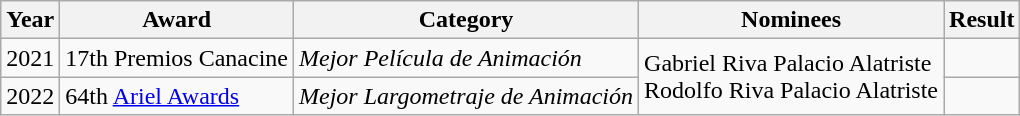<table class="wikitable">
<tr>
<th>Year</th>
<th>Award</th>
<th>Category</th>
<th>Nominees</th>
<th>Result</th>
</tr>
<tr>
<td>2021</td>
<td>17th Premios Canacine</td>
<td><em>Mejor Película de Animación</em></td>
<td rowspan="2">Gabriel Riva Palacio Alatriste<br>Rodolfo Riva Palacio Alatriste</td>
<td></td>
</tr>
<tr>
<td>2022</td>
<td>64th <a href='#'>Ariel Awards</a></td>
<td><em>Mejor Largometraje de Animación</em></td>
<td></td>
</tr>
</table>
